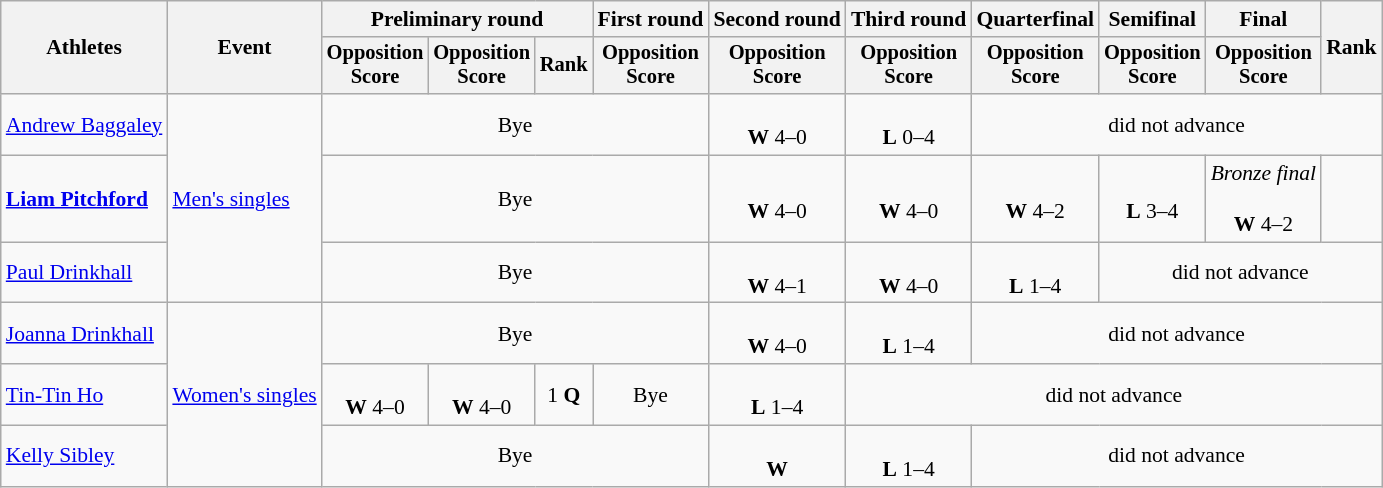<table class="wikitable" style="font-size:90%">
<tr>
<th rowspan=2>Athletes</th>
<th rowspan=2>Event</th>
<th colspan=3>Preliminary round</th>
<th>First round</th>
<th>Second round</th>
<th>Third round</th>
<th>Quarterfinal</th>
<th>Semifinal</th>
<th>Final</th>
<th rowspan=2>Rank</th>
</tr>
<tr style="font-size:95%">
<th>Opposition<br>Score</th>
<th>Opposition<br>Score</th>
<th>Rank</th>
<th>Opposition<br>Score</th>
<th>Opposition<br>Score</th>
<th>Opposition<br>Score</th>
<th>Opposition<br>Score</th>
<th>Opposition<br>Score</th>
<th>Opposition<br>Score</th>
</tr>
<tr align=center>
<td align=left><a href='#'>Andrew Baggaley</a></td>
<td style="text-align:left;" rowspan="3"><a href='#'>Men's singles</a></td>
<td colspan=4>Bye</td>
<td><br><strong>W</strong> 4–0</td>
<td><br><strong>L</strong> 0–4</td>
<td colspan=4>did not advance</td>
</tr>
<tr align=center>
<td align=left><strong><a href='#'>Liam Pitchford</a></strong></td>
<td colspan=4>Bye</td>
<td><br><strong>W</strong> 4–0</td>
<td><br><strong>W</strong> 4–0</td>
<td><br><strong>W</strong> 4–2</td>
<td><br><strong>L</strong> 3–4</td>
<td><em>Bronze final</em><br><br><strong>W</strong> 4–2</td>
<td></td>
</tr>
<tr align=center>
<td align=left><a href='#'>Paul Drinkhall</a></td>
<td colspan=4>Bye</td>
<td><br><strong>W</strong> 4–1</td>
<td><br><strong>W</strong> 4–0</td>
<td><br><strong>L</strong> 1–4</td>
<td colspan=3>did not advance</td>
</tr>
<tr align=center>
<td align=left><a href='#'>Joanna Drinkhall</a></td>
<td style="text-align:left;" rowspan="3"><a href='#'>Women's singles</a></td>
<td colspan=4>Bye</td>
<td><br><strong>W</strong> 4–0</td>
<td><br><strong>L</strong> 1–4</td>
<td colspan=4>did not advance</td>
</tr>
<tr align=center>
<td align=left><a href='#'>Tin-Tin Ho</a></td>
<td><br><strong>W</strong> 4–0</td>
<td><br><strong>W</strong> 4–0</td>
<td>1 <strong>Q</strong></td>
<td>Bye</td>
<td><br><strong>L</strong> 1–4</td>
<td colspan=5>did not advance</td>
</tr>
<tr align=center>
<td align=left><a href='#'>Kelly Sibley</a></td>
<td colspan=4>Bye</td>
<td><br><strong>W</strong> </td>
<td><br><strong>L</strong> 1–4</td>
<td colspan=4>did not advance</td>
</tr>
</table>
